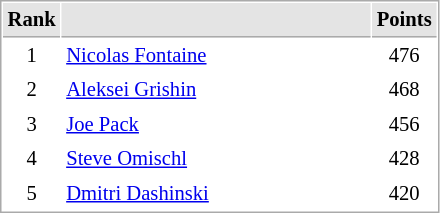<table cellspacing="1" cellpadding="3" style="border:1px solid #AAAAAA;font-size:86%">
<tr bgcolor="#E4E4E4">
<th style="border-bottom:1px solid #AAAAAA" width=10>Rank</th>
<th style="border-bottom:1px solid #AAAAAA" width=200></th>
<th style="border-bottom:1px solid #AAAAAA" width=20>Points</th>
</tr>
<tr>
<td align="center">1</td>
<td> <a href='#'>Nicolas Fontaine</a></td>
<td align=center>476</td>
</tr>
<tr>
<td align="center">2</td>
<td> <a href='#'>Aleksei Grishin</a></td>
<td align=center>468</td>
</tr>
<tr>
<td align="center">3</td>
<td> <a href='#'>Joe Pack</a></td>
<td align=center>456</td>
</tr>
<tr>
<td align="center">4</td>
<td> <a href='#'>Steve Omischl</a></td>
<td align=center>428</td>
</tr>
<tr>
<td align="center">5</td>
<td> <a href='#'>Dmitri Dashinski</a></td>
<td align=center>420</td>
</tr>
</table>
